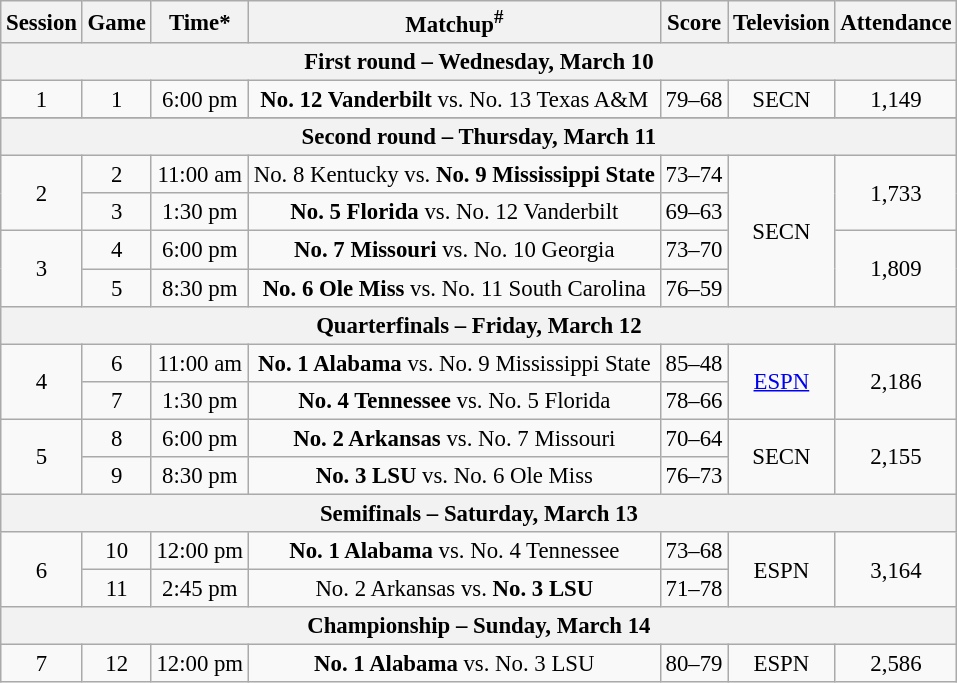<table class="wikitable" style="font-size: 95%; text-align:center">
<tr>
<th>Session</th>
<th>Game</th>
<th>Time*</th>
<th>Matchup<sup>#</sup></th>
<th>Score</th>
<th>Television</th>
<th>Attendance</th>
</tr>
<tr>
<th colspan=7>First round – Wednesday, March 10</th>
</tr>
<tr>
<td rowspan=1>1</td>
<td>1</td>
<td>6:00 pm</td>
<td><strong>No. 12 Vanderbilt</strong> vs. No. 13 Texas A&M</td>
<td rowspan=1 align=center>79–68</td>
<td rowspan=1 align=center>SECN</td>
<td rowspan=1 align=center>1,149</td>
</tr>
<tr>
</tr>
<tr>
<th colspan=7>Second round – Thursday, March 11</th>
</tr>
<tr>
<td rowspan=2>2</td>
<td>2</td>
<td>11:00 am</td>
<td>No. 8 Kentucky vs. <strong>No. 9 Mississippi State</strong></td>
<td>73–74</td>
<td rowspan=4>SECN</td>
<td rowspan=2>1,733</td>
</tr>
<tr>
<td>3</td>
<td>1:30 pm</td>
<td><strong>No. 5 Florida</strong> vs. No. 12 Vanderbilt</td>
<td>69–63</td>
</tr>
<tr>
<td rowspan=2>3</td>
<td>4</td>
<td>6:00 pm</td>
<td><strong>No. 7 Missouri</strong> vs. No. 10 Georgia</td>
<td>73–70</td>
<td rowspan=2>1,809</td>
</tr>
<tr>
<td>5</td>
<td>8:30 pm</td>
<td><strong>No. 6 Ole Miss</strong> vs. No. 11 South Carolina</td>
<td>76–59</td>
</tr>
<tr>
<th colspan=7>Quarterfinals – Friday, March 12</th>
</tr>
<tr>
<td rowspan=2>4</td>
<td>6</td>
<td>11:00 am</td>
<td><strong>No. 1 Alabama</strong> vs. No. 9 Mississippi State</td>
<td>85–48</td>
<td rowspan=2><a href='#'>ESPN</a></td>
<td rowspan=2>2,186</td>
</tr>
<tr>
<td>7</td>
<td>1:30 pm</td>
<td><strong>No. 4 Tennessee</strong> vs. No. 5 Florida</td>
<td>78–66</td>
</tr>
<tr>
<td rowspan=2>5</td>
<td>8</td>
<td>6:00 pm</td>
<td><strong>No. 2 Arkansas</strong> vs. No. 7 Missouri</td>
<td>70–64</td>
<td rowspan=2>SECN</td>
<td rowspan=2>2,155</td>
</tr>
<tr>
<td>9</td>
<td>8:30 pm</td>
<td><strong>No. 3 LSU</strong> vs. No. 6 Ole Miss</td>
<td>76–73</td>
</tr>
<tr>
<th colspan=7>Semifinals – Saturday, March 13</th>
</tr>
<tr>
<td rowspan=2>6</td>
<td>10</td>
<td>12:00 pm</td>
<td><strong>No. 1 Alabama</strong> vs. No. 4 Tennessee</td>
<td>73–68</td>
<td rowspan=2>ESPN</td>
<td rowspan=2>3,164</td>
</tr>
<tr>
<td>11</td>
<td>2:45 pm</td>
<td>No. 2 Arkansas vs. <strong>No. 3 LSU</strong></td>
<td>71–78</td>
</tr>
<tr>
<th colspan=7>Championship – Sunday, March 14</th>
</tr>
<tr>
<td>7</td>
<td>12</td>
<td>12:00 pm</td>
<td><strong>No. 1 Alabama</strong> vs. No. 3 LSU</td>
<td>80–79</td>
<td>ESPN</td>
<td>2,586</td>
</tr>
</table>
